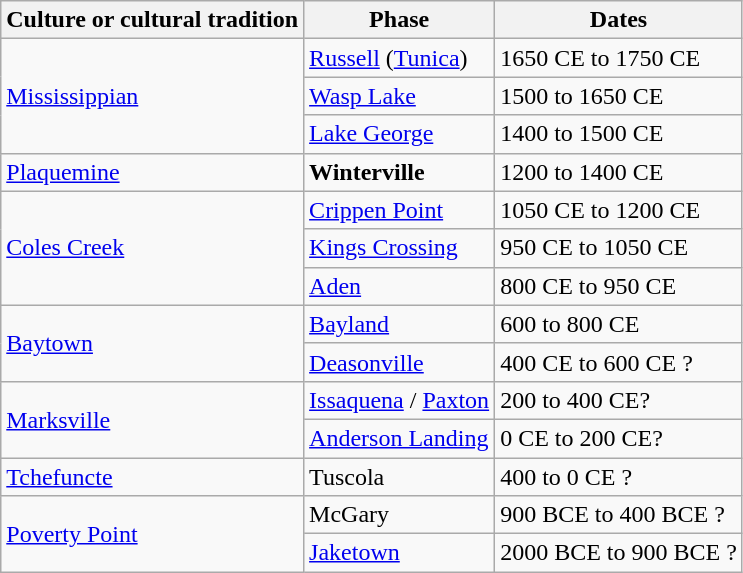<table class="wikitable">
<tr>
<th>Culture or cultural tradition</th>
<th>Phase</th>
<th>Dates</th>
</tr>
<tr>
<td rowspan="3"><a href='#'>Mississippian</a></td>
<td><a href='#'>Russell</a> (<a href='#'>Tunica</a>)</td>
<td>1650 CE to 1750 CE</td>
</tr>
<tr>
<td><a href='#'>Wasp Lake</a></td>
<td>1500 to 1650 CE</td>
</tr>
<tr>
<td><a href='#'>Lake George</a></td>
<td>1400 to 1500 CE</td>
</tr>
<tr>
<td rowspan="1"><a href='#'>Plaquemine</a></td>
<td><strong>Winterville</strong></td>
<td>1200 to 1400 CE</td>
</tr>
<tr>
<td rowspan=3><a href='#'>Coles Creek</a></td>
<td><a href='#'>Crippen Point</a></td>
<td>1050 CE to 1200 CE</td>
</tr>
<tr>
<td><a href='#'>Kings Crossing</a></td>
<td>950 CE to 1050 CE</td>
</tr>
<tr>
<td><a href='#'>Aden</a></td>
<td>800 CE to 950 CE</td>
</tr>
<tr>
<td rowspan="2"><a href='#'>Baytown</a></td>
<td><a href='#'>Bayland</a></td>
<td>600 to 800 CE</td>
</tr>
<tr>
<td><a href='#'>Deasonville</a></td>
<td>400 CE to 600 CE ?</td>
</tr>
<tr>
<td rowspan="2"><a href='#'>Marksville</a></td>
<td><a href='#'>Issaquena</a> / <a href='#'>Paxton</a></td>
<td>200 to 400 CE?</td>
</tr>
<tr>
<td><a href='#'>Anderson Landing</a></td>
<td>0 CE to 200 CE?</td>
</tr>
<tr>
<td rowspan="1"><a href='#'>Tchefuncte</a></td>
<td>Tuscola</td>
<td>400 to 0 CE ?</td>
</tr>
<tr>
<td rowspan="2"><a href='#'>Poverty Point</a></td>
<td>McGary</td>
<td>900 BCE to 400 BCE ?</td>
</tr>
<tr>
<td><a href='#'>Jaketown</a></td>
<td>2000 BCE to 900 BCE ?</td>
</tr>
</table>
